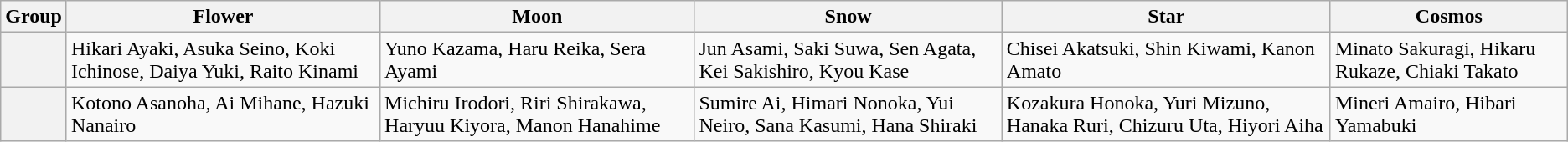<table class="wikitable">
<tr>
<th>Group</th>
<th>Flower</th>
<th>Moon</th>
<th>Snow</th>
<th>Star</th>
<th>Cosmos</th>
</tr>
<tr>
<th></th>
<td>Hikari Ayaki, Asuka Seino, Koki Ichinose, Daiya Yuki, Raito Kinami</td>
<td>Yuno Kazama, Haru Reika, Sera Ayami</td>
<td>Jun Asami, Saki Suwa, Sen Agata, Kei Sakishiro, Kyou Kase</td>
<td>Chisei Akatsuki, Shin Kiwami, Kanon Amato</td>
<td>Minato Sakuragi, Hikaru Rukaze, Chiaki Takato</td>
</tr>
<tr>
<th></th>
<td>Kotono Asanoha, Ai Mihane, Hazuki Nanairo</td>
<td>Michiru Irodori, Riri Shirakawa, Haryuu Kiyora, Manon Hanahime</td>
<td>Sumire Ai, Himari Nonoka, Yui Neiro, Sana Kasumi, Hana Shiraki</td>
<td>Kozakura Honoka, Yuri Mizuno, Hanaka Ruri, Chizuru Uta, Hiyori Aiha</td>
<td>Mineri Amairo, Hibari Yamabuki</td>
</tr>
</table>
